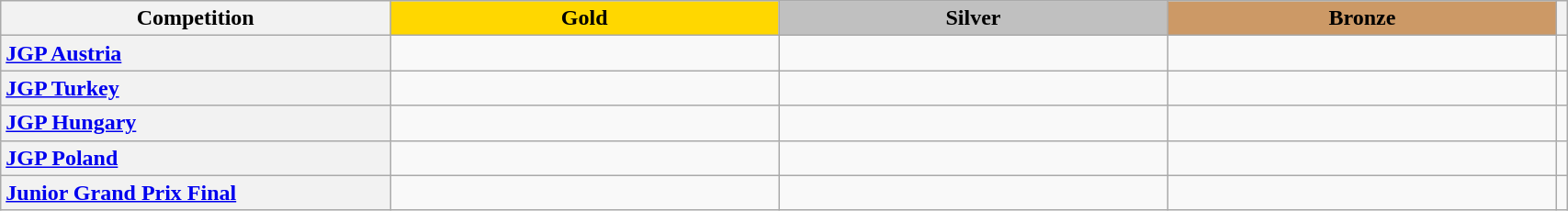<table class="wikitable unsortable" style="text-align:left; width:90%">
<tr>
<th scope="col" style="text-align:center; width:25%">Competition</th>
<td scope="col" style="text-align:center; width:25%; background:gold"><strong>Gold</strong></td>
<td scope="col" style="text-align:center; width:25%; background:silver"><strong>Silver</strong></td>
<td scope="col" style="text-align:center; width:25%; background:#c96"><strong>Bronze</strong></td>
<th scope="col" style="text-align:center"></th>
</tr>
<tr>
<th scope="row" style="text-align:left"> <a href='#'>JGP Austria</a></th>
<td></td>
<td></td>
<td></td>
<td></td>
</tr>
<tr>
<th scope="row" style="text-align:left"> <a href='#'>JGP Turkey</a></th>
<td></td>
<td></td>
<td></td>
<td></td>
</tr>
<tr>
<th scope="row" style="text-align:left"> <a href='#'>JGP Hungary</a></th>
<td></td>
<td></td>
<td></td>
<td></td>
</tr>
<tr>
<th scope="row" style="text-align:left"> <a href='#'>JGP Poland</a></th>
<td></td>
<td></td>
<td></td>
<td></td>
</tr>
<tr>
<th scope="row" style="text-align:left"> <a href='#'>Junior Grand Prix Final</a></th>
<td></td>
<td></td>
<td></td>
<td></td>
</tr>
</table>
